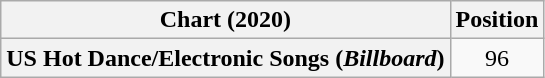<table class="wikitable plainrowheaders" style="text-align:center">
<tr>
<th scope="col">Chart (2020)</th>
<th scope="col">Position</th>
</tr>
<tr>
<th scope="row">US Hot Dance/Electronic Songs (<em>Billboard</em>)</th>
<td>96</td>
</tr>
</table>
